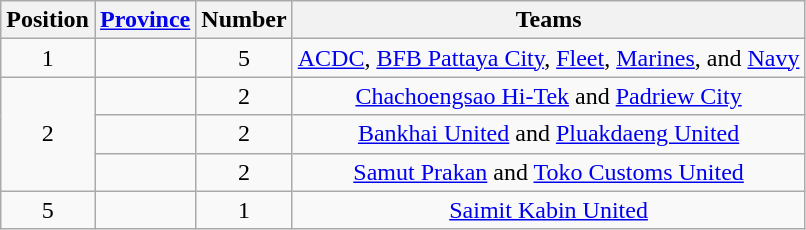<table class="wikitable">
<tr>
<th>Position</th>
<th><a href='#'>Province</a></th>
<th>Number</th>
<th>Teams</th>
</tr>
<tr>
<td align=center>1</td>
<td></td>
<td align=center>5</td>
<td align=center><a href='#'>ACDC</a>, <a href='#'>BFB Pattaya City</a>, <a href='#'>Fleet</a>, <a href='#'>Marines</a>, and <a href='#'>Navy</a></td>
</tr>
<tr>
<td align=center rowspan="3">2</td>
<td></td>
<td align=center>2</td>
<td align=center><a href='#'>Chachoengsao Hi-Tek</a> and <a href='#'>Padriew City</a></td>
</tr>
<tr>
<td></td>
<td align=center>2</td>
<td align=center><a href='#'>Bankhai United</a> and <a href='#'>Pluakdaeng United</a></td>
</tr>
<tr>
<td></td>
<td align=center>2</td>
<td align=center><a href='#'>Samut Prakan</a> and <a href='#'>Toko Customs United</a></td>
</tr>
<tr>
<td align=center rowspan="1">5</td>
<td></td>
<td align=center>1</td>
<td align=center><a href='#'>Saimit Kabin United</a></td>
</tr>
</table>
